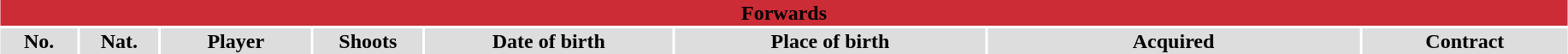<table class="toccolours" style="width:97%; clear:both; margin:1.5em auto; text-align:center;">
<tr>
<th colspan="11" style="background:#CB2C36; color:black;">Forwards</th>
</tr>
<tr style="background:#ddd;">
<th width="5%">No.</th>
<th width="5%">Nat.</th>
<th>Player</th>
<th width="7%">Shoots</th>
<th width="16%">Date of birth</th>
<th width="20%">Place of birth</th>
<th width="24%">Acquired</th>
<td><strong>Contract</strong></td>
</tr>
</table>
